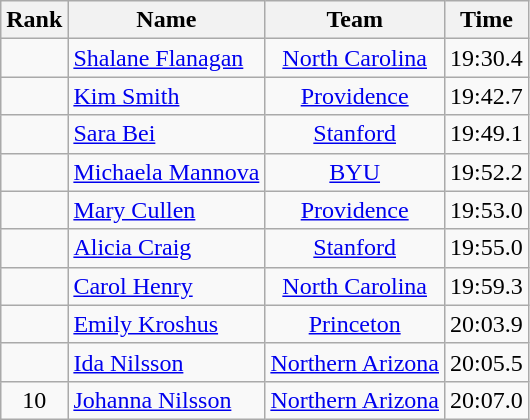<table class="wikitable sortable" style="text-align:center">
<tr>
<th>Rank</th>
<th>Name</th>
<th>Team</th>
<th>Time</th>
</tr>
<tr>
<td></td>
<td align=left> <a href='#'>Shalane Flanagan</a></td>
<td><a href='#'>North Carolina</a></td>
<td>19:30.4</td>
</tr>
<tr>
<td></td>
<td align=left> <a href='#'>Kim Smith</a></td>
<td><a href='#'>Providence</a></td>
<td>19:42.7</td>
</tr>
<tr>
<td></td>
<td align=left> <a href='#'>Sara Bei</a></td>
<td><a href='#'>Stanford</a></td>
<td>19:49.1</td>
</tr>
<tr>
<td></td>
<td align=left> <a href='#'>Michaela Mannova</a></td>
<td><a href='#'>BYU</a></td>
<td>19:52.2</td>
</tr>
<tr>
<td></td>
<td align=left> <a href='#'>Mary Cullen</a></td>
<td><a href='#'>Providence</a></td>
<td>19:53.0</td>
</tr>
<tr>
<td></td>
<td align=left> <a href='#'>Alicia Craig</a></td>
<td><a href='#'>Stanford</a></td>
<td>19:55.0</td>
</tr>
<tr>
<td></td>
<td align=left> <a href='#'>Carol Henry</a></td>
<td><a href='#'>North Carolina</a></td>
<td>19:59.3</td>
</tr>
<tr>
<td></td>
<td align=left> <a href='#'>Emily Kroshus</a></td>
<td><a href='#'>Princeton</a></td>
<td>20:03.9</td>
</tr>
<tr>
<td></td>
<td align=left> <a href='#'>Ida Nilsson</a></td>
<td><a href='#'>Northern Arizona</a></td>
<td>20:05.5</td>
</tr>
<tr>
<td>10</td>
<td align=left> <a href='#'>Johanna Nilsson</a></td>
<td><a href='#'>Northern Arizona</a></td>
<td>20:07.0</td>
</tr>
</table>
